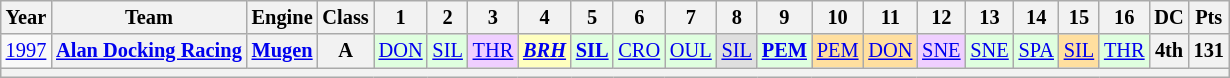<table class="wikitable" style="text-align:center; font-size:85%">
<tr>
<th scope="col">Year</th>
<th scope="col">Team</th>
<th scope="col">Engine</th>
<th scope="col">Class</th>
<th scope="col">1</th>
<th scope="col">2</th>
<th scope="col">3</th>
<th scope="col">4</th>
<th scope="col">5</th>
<th scope="col">6</th>
<th scope="col">7</th>
<th scope="col">8</th>
<th scope="col">9</th>
<th scope="col">10</th>
<th scope="col">11</th>
<th scope="col">12</th>
<th scope="col">13</th>
<th scope="col">14</th>
<th scope="col">15</th>
<th scope="col">16</th>
<th scope="col">DC</th>
<th scope="col">Pts</th>
</tr>
<tr>
<td><a href='#'>1997</a></td>
<th nowrap><a href='#'>Alan Docking Racing</a></th>
<th nowrap><a href='#'>Mugen</a></th>
<th>A</th>
<td style="background:#DFFFDF;"><a href='#'>DON</a><br></td>
<td style="background:#DFFFDF;"><a href='#'>SIL</a><br></td>
<td style="background:#EFCFFF;"><a href='#'>THR</a><br></td>
<td style="background:#FFFFBF;"><strong><em><a href='#'>BRH</a></em></strong><br></td>
<td style="background:#DFFFDF;"><strong><a href='#'>SIL</a></strong><br></td>
<td style="background:#DFFFDF;"><a href='#'>CRO</a><br></td>
<td style="background:#DFFFDF;"><a href='#'>OUL</a><br></td>
<td style="background:#DFDFDF;"><a href='#'>SIL</a><br></td>
<td style="background:#DFFFDF;"><strong><a href='#'>PEM</a></strong><br></td>
<td style="background:#FFDF9F;"><a href='#'>PEM</a><br></td>
<td style="background:#FFDF9F;"><a href='#'>DON</a><br></td>
<td style="background:#EFCFFF;"><a href='#'>SNE</a><br></td>
<td style="background:#DFFFDF;"><a href='#'>SNE</a><br></td>
<td style="background:#DFFFDF;"><a href='#'>SPA</a><br></td>
<td style="background:#FFDF9F;"><a href='#'>SIL</a><br></td>
<td style="background:#DFFFDF;"><a href='#'>THR</a><br></td>
<th>4th</th>
<th>131</th>
</tr>
<tr>
<th colspan="22"></th>
</tr>
</table>
